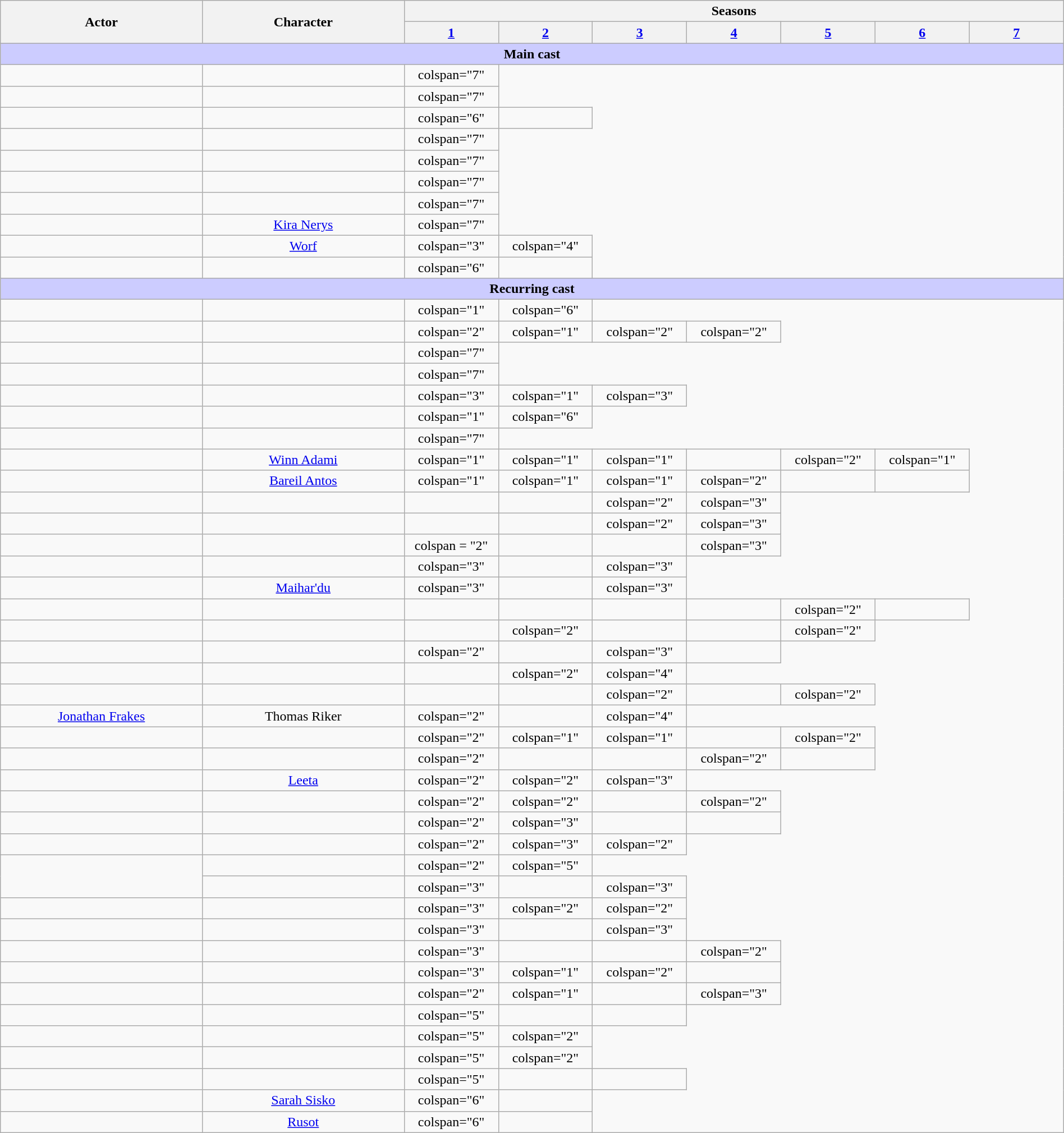<table class="wikitable plainrowheaders" style="text-align:center; width:100%">
<tr>
<th scope="col" rowspan="2" style="width:15%;">Actor</th>
<th scope="col" rowspan="2" style="width:15%;">Character</th>
<th scope="col" colspan="7" style="width:21%;">Seasons</th>
</tr>
<tr>
<th width="7%" scope="col"><a href='#'>1</a></th>
<th width="7%" scope="col"><a href='#'>2</a></th>
<th width="7%" scope="col"><a href='#'>3</a></th>
<th width="7%" scope="col"><a href='#'>4</a></th>
<th width="7%" scope="col"><a href='#'>5</a></th>
<th width="7%" scope="col"><a href='#'>6</a></th>
<th width="7%" scope="col"><a href='#'>7</a></th>
</tr>
<tr>
<td scope="row" colspan="13" style="background-color:#ccccff;"><strong>Main cast</strong></td>
</tr>
<tr>
<td scope="row"></td>
<td></td>
<td>colspan="7" </td>
</tr>
<tr>
<td scope="row"></td>
<td></td>
<td>colspan="7" </td>
</tr>
<tr>
<td scope="row"></td>
<td></td>
<td>colspan="6" </td>
<td></td>
</tr>
<tr>
<td scope="row"></td>
<td></td>
<td>colspan="7" </td>
</tr>
<tr>
<td scope="row"></td>
<td></td>
<td>colspan="7" </td>
</tr>
<tr>
<td scope="row"></td>
<td></td>
<td>colspan="7" </td>
</tr>
<tr>
<td scope="row"></td>
<td></td>
<td>colspan="7" </td>
</tr>
<tr>
<td scope="row"></td>
<td><a href='#'>Kira Nerys</a></td>
<td>colspan="7" </td>
</tr>
<tr>
<td scope="row"></td>
<td><a href='#'>Worf</a></td>
<td>colspan="3" </td>
<td>colspan="4" </td>
</tr>
<tr>
<td scope="row"></td>
<td></td>
<td>colspan="6" </td>
<td></td>
</tr>
<tr>
<td scope="row" colspan="13" style="background-color:#ccccff;"><strong>Recurring cast</strong></td>
</tr>
<tr>
<td scope="row"></td>
<td></td>
<td>colspan="1" </td>
<td>colspan="6" </td>
</tr>
<tr>
<td scope="row"></td>
<td></td>
<td>colspan="2" </td>
<td>colspan="1" </td>
<td>colspan="2" </td>
<td>colspan="2" </td>
</tr>
<tr>
<td scope="row"></td>
<td></td>
<td>colspan="7" </td>
</tr>
<tr>
<td scope="row"></td>
<td></td>
<td>colspan="7" </td>
</tr>
<tr>
<td scope="row"></td>
<td></td>
<td>colspan="3" </td>
<td>colspan="1" </td>
<td>colspan="3" </td>
</tr>
<tr>
<td scope="row"></td>
<td></td>
<td>colspan="1" </td>
<td>colspan="6" </td>
</tr>
<tr>
<td scope="row"></td>
<td></td>
<td>colspan="7" </td>
</tr>
<tr>
<td scope="row"></td>
<td><a href='#'>Winn Adami</a></td>
<td>colspan="1" </td>
<td>colspan="1" </td>
<td>colspan="1" </td>
<td></td>
<td>colspan="2" </td>
<td>colspan="1" </td>
</tr>
<tr>
<td scope="row"></td>
<td><a href='#'>Bareil Antos</a></td>
<td>colspan="1" </td>
<td>colspan="1" </td>
<td>colspan="1" </td>
<td>colspan="2" </td>
<td></td>
<td></td>
</tr>
<tr>
<td scope="row"></td>
<td></td>
<td></td>
<td></td>
<td>colspan="2" </td>
<td>colspan="3" </td>
</tr>
<tr>
<td scope="row"></td>
<td></td>
<td></td>
<td></td>
<td>colspan="2" </td>
<td>colspan="3" </td>
</tr>
<tr>
<td scope="row"></td>
<td></td>
<td>colspan = "2"</td>
<td></td>
<td></td>
<td>colspan="3" </td>
</tr>
<tr>
<td scope="row"></td>
<td></td>
<td>colspan="3" </td>
<td></td>
<td>colspan="3" </td>
</tr>
<tr>
<td scope="row"></td>
<td><a href='#'>Maihar'du</a></td>
<td>colspan="3" </td>
<td></td>
<td>colspan="3" </td>
</tr>
<tr>
<td scope="row"></td>
<td></td>
<td></td>
<td></td>
<td></td>
<td></td>
<td>colspan="2" </td>
<td></td>
</tr>
<tr>
<td scope="row"></td>
<td></td>
<td></td>
<td>colspan="2" </td>
<td></td>
<td></td>
<td>colspan="2" </td>
</tr>
<tr>
<td scope="row"></td>
<td></td>
<td>colspan="2" </td>
<td></td>
<td>colspan="3" </td>
<td></td>
</tr>
<tr>
<td scope="row"></td>
<td></td>
<td></td>
<td>colspan="2" </td>
<td>colspan="4" </td>
</tr>
<tr>
<td scope="row"></td>
<td></td>
<td></td>
<td></td>
<td>colspan="2" </td>
<td></td>
<td>colspan="2" </td>
</tr>
<tr>
<td><a href='#'>Jonathan Frakes</a></td>
<td>Thomas Riker</td>
<td>colspan="2" </td>
<td></td>
<td>colspan="4" </td>
</tr>
<tr>
<td scope="row"></td>
<td></td>
<td>colspan="2" </td>
<td>colspan="1"</td>
<td>colspan="1" </td>
<td></td>
<td>colspan="2" </td>
</tr>
<tr>
<td scope="row"></td>
<td></td>
<td>colspan="2" </td>
<td></td>
<td></td>
<td>colspan="2" </td>
<td></td>
</tr>
<tr>
<td scope="row"></td>
<td><a href='#'>Leeta</a></td>
<td>colspan="2" </td>
<td>colspan="2" </td>
<td>colspan="3" </td>
</tr>
<tr>
<td scope="row"></td>
<td></td>
<td>colspan="2" </td>
<td>colspan="2" </td>
<td></td>
<td>colspan="2" </td>
</tr>
<tr>
<td scope="row"></td>
<td></td>
<td>colspan="2" </td>
<td>colspan="3" </td>
<td></td>
<td></td>
</tr>
<tr>
<td scope="row"></td>
<td></td>
<td>colspan="2" </td>
<td>colspan="3" </td>
<td>colspan="2" </td>
</tr>
<tr>
<td rowspan="2" scope="row"></td>
<td></td>
<td>colspan="2" </td>
<td>colspan="5" </td>
</tr>
<tr>
<td></td>
<td>colspan="3" </td>
<td></td>
<td>colspan="3" </td>
</tr>
<tr>
<td scope="row"></td>
<td></td>
<td>colspan="3" </td>
<td>colspan="2" </td>
<td>colspan="2" </td>
</tr>
<tr>
<td scope="row"></td>
<td></td>
<td>colspan="3" </td>
<td></td>
<td>colspan="3" </td>
</tr>
<tr>
<td scope="row"></td>
<td></td>
<td>colspan="3" </td>
<td></td>
<td></td>
<td>colspan="2" </td>
</tr>
<tr>
<td scope="row"></td>
<td></td>
<td>colspan="3" </td>
<td>colspan="1" </td>
<td>colspan="2" </td>
<td></td>
</tr>
<tr>
<td scope="row"></td>
<td></td>
<td>colspan="2" </td>
<td>colspan="1" </td>
<td></td>
<td>colspan="3" </td>
</tr>
<tr>
<td scope="row"></td>
<td></td>
<td>colspan="5" </td>
<td></td>
<td></td>
</tr>
<tr>
<td scope="row"></td>
<td></td>
<td>colspan="5" </td>
<td>colspan="2" </td>
</tr>
<tr>
<td scope="row"></td>
<td></td>
<td>colspan="5" </td>
<td>colspan="2" </td>
</tr>
<tr>
<td scope="row"></td>
<td></td>
<td>colspan="5" </td>
<td></td>
<td></td>
</tr>
<tr>
<td scope="row"></td>
<td><a href='#'>Sarah Sisko</a></td>
<td>colspan="6" </td>
<td></td>
</tr>
<tr>
<td scope="row"></td>
<td><a href='#'>Rusot</a></td>
<td>colspan="6" </td>
<td></td>
</tr>
</table>
